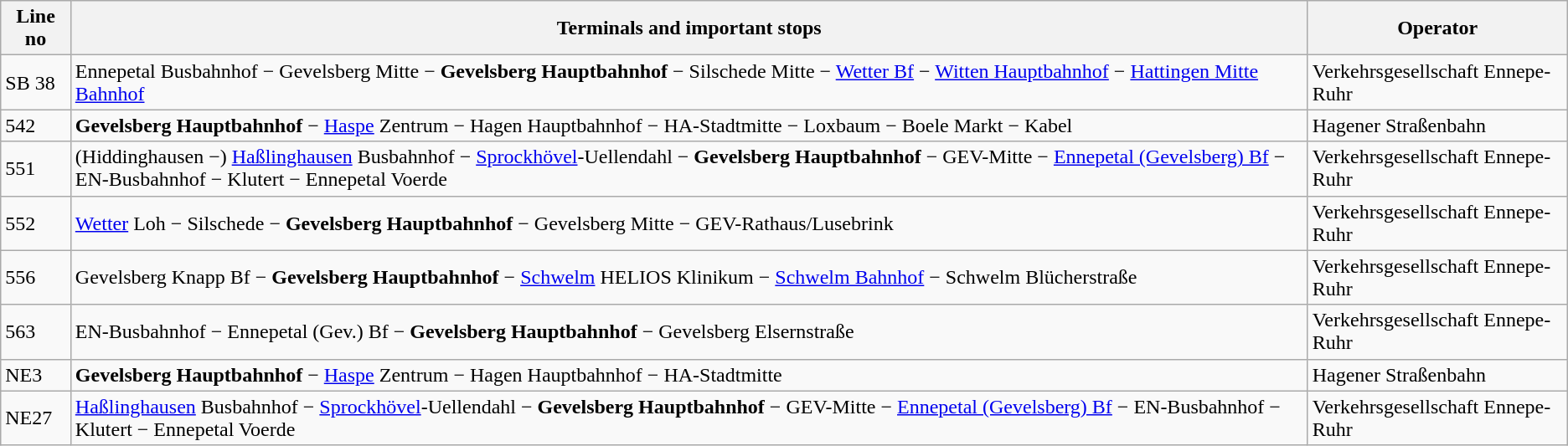<table class="wikitable">
<tr>
<th>Line no</th>
<th>Terminals and important stops</th>
<th>Operator</th>
</tr>
<tr>
<td>SB 38</td>
<td>Ennepetal Busbahnhof − Gevelsberg Mitte − <strong>Gevelsberg Hauptbahnhof</strong> − Silschede Mitte − <a href='#'>Wetter Bf</a> − <a href='#'>Witten Hauptbahnhof</a> − <a href='#'>Hattingen Mitte Bahnhof</a></td>
<td>Verkehrsgesellschaft Ennepe-Ruhr</td>
</tr>
<tr>
<td>542</td>
<td><strong>Gevelsberg Hauptbahnhof</strong> − <a href='#'>Haspe</a> Zentrum − Hagen Hauptbahnhof − HA-Stadtmitte − Loxbaum − Boele Markt − Kabel</td>
<td>Hagener Straßenbahn</td>
</tr>
<tr>
<td>551</td>
<td>(Hiddinghausen −) <a href='#'>Haßlinghausen</a> Busbahnhof − <a href='#'>Sprockhövel</a>-Uellendahl − <strong>Gevelsberg Hauptbahnhof</strong> − GEV-Mitte − <a href='#'>Ennepetal (Gevelsberg) Bf</a> − EN-Busbahnhof − Klutert − Ennepetal Voerde</td>
<td>Verkehrsgesellschaft Ennepe-Ruhr</td>
</tr>
<tr>
<td>552</td>
<td><a href='#'>Wetter</a> Loh − Silschede − <strong>Gevelsberg Hauptbahnhof</strong> − Gevelsberg Mitte − GEV-Rathaus/Lusebrink</td>
<td>Verkehrsgesellschaft Ennepe-Ruhr</td>
</tr>
<tr>
<td>556</td>
<td>Gevelsberg Knapp Bf − <strong>Gevelsberg Hauptbahnhof</strong> − <a href='#'>Schwelm</a> HELIOS Klinikum − <a href='#'>Schwelm Bahnhof</a> − Schwelm Blücherstraße</td>
<td>Verkehrsgesellschaft Ennepe-Ruhr</td>
</tr>
<tr>
<td>563</td>
<td>EN-Busbahnhof − Ennepetal (Gev.) Bf − <strong>Gevelsberg Hauptbahnhof</strong> − Gevelsberg Elsernstraße</td>
<td>Verkehrsgesellschaft Ennepe-Ruhr</td>
</tr>
<tr>
<td>NE3</td>
<td><strong>Gevelsberg Hauptbahnhof</strong> − <a href='#'>Haspe</a> Zentrum − Hagen Hauptbahnhof − HA-Stadtmitte</td>
<td>Hagener Straßenbahn</td>
</tr>
<tr>
<td>NE27</td>
<td><a href='#'>Haßlinghausen</a> Busbahnhof − <a href='#'>Sprockhövel</a>-Uellendahl − <strong>Gevelsberg Hauptbahnhof</strong> − GEV-Mitte − <a href='#'>Ennepetal (Gevelsberg) Bf</a> − EN-Busbahnhof − Klutert − Ennepetal Voerde</td>
<td>Verkehrsgesellschaft Ennepe-Ruhr</td>
</tr>
</table>
